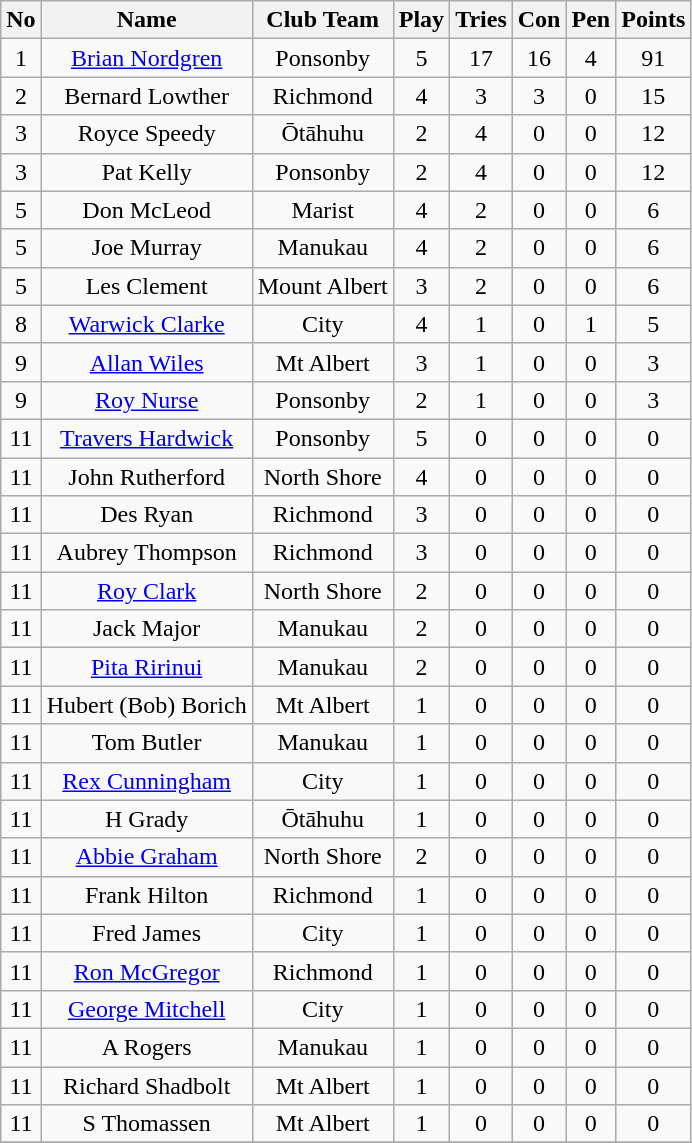<table class="wikitable sortable" style="text-align: center;">
<tr>
<th>No</th>
<th>Name</th>
<th>Club Team</th>
<th>Play</th>
<th>Tries</th>
<th>Con</th>
<th>Pen</th>
<th>Points</th>
</tr>
<tr>
<td>1</td>
<td><a href='#'>Brian Nordgren</a></td>
<td>Ponsonby</td>
<td>5</td>
<td>17</td>
<td>16</td>
<td>4</td>
<td>91</td>
</tr>
<tr>
<td>2</td>
<td>Bernard Lowther</td>
<td>Richmond</td>
<td>4</td>
<td>3</td>
<td>3</td>
<td>0</td>
<td>15</td>
</tr>
<tr>
<td>3</td>
<td>Royce Speedy</td>
<td>Ōtāhuhu</td>
<td>2</td>
<td>4</td>
<td>0</td>
<td>0</td>
<td>12</td>
</tr>
<tr>
<td>3</td>
<td>Pat Kelly</td>
<td>Ponsonby</td>
<td>2</td>
<td>4</td>
<td>0</td>
<td>0</td>
<td>12</td>
</tr>
<tr>
<td>5</td>
<td>Don McLeod</td>
<td>Marist</td>
<td>4</td>
<td>2</td>
<td>0</td>
<td>0</td>
<td>6</td>
</tr>
<tr>
<td>5</td>
<td>Joe Murray</td>
<td>Manukau</td>
<td>4</td>
<td>2</td>
<td>0</td>
<td>0</td>
<td>6</td>
</tr>
<tr>
<td>5</td>
<td>Les Clement</td>
<td>Mount Albert</td>
<td>3</td>
<td>2</td>
<td>0</td>
<td>0</td>
<td>6</td>
</tr>
<tr>
<td>8</td>
<td><a href='#'>Warwick Clarke</a></td>
<td>City</td>
<td>4</td>
<td>1</td>
<td>0</td>
<td>1</td>
<td>5</td>
</tr>
<tr>
<td>9</td>
<td><a href='#'>Allan Wiles</a></td>
<td>Mt Albert</td>
<td>3</td>
<td>1</td>
<td>0</td>
<td>0</td>
<td>3</td>
</tr>
<tr>
<td>9</td>
<td><a href='#'>Roy Nurse</a></td>
<td>Ponsonby</td>
<td>2</td>
<td>1</td>
<td>0</td>
<td>0</td>
<td>3</td>
</tr>
<tr>
<td>11</td>
<td><a href='#'>Travers Hardwick</a></td>
<td>Ponsonby</td>
<td>5</td>
<td>0</td>
<td>0</td>
<td>0</td>
<td>0</td>
</tr>
<tr>
<td>11</td>
<td>John Rutherford</td>
<td>North Shore</td>
<td>4</td>
<td>0</td>
<td>0</td>
<td>0</td>
<td>0</td>
</tr>
<tr>
<td>11</td>
<td>Des Ryan</td>
<td>Richmond</td>
<td>3</td>
<td>0</td>
<td>0</td>
<td>0</td>
<td>0</td>
</tr>
<tr>
<td>11</td>
<td>Aubrey Thompson</td>
<td>Richmond</td>
<td>3</td>
<td>0</td>
<td>0</td>
<td>0</td>
<td>0</td>
</tr>
<tr>
<td>11</td>
<td><a href='#'>Roy Clark</a></td>
<td>North Shore</td>
<td>2</td>
<td>0</td>
<td>0</td>
<td>0</td>
<td>0</td>
</tr>
<tr>
<td>11</td>
<td>Jack Major</td>
<td>Manukau</td>
<td>2</td>
<td>0</td>
<td>0</td>
<td>0</td>
<td>0</td>
</tr>
<tr>
<td>11</td>
<td><a href='#'>Pita Ririnui</a></td>
<td>Manukau</td>
<td>2</td>
<td>0</td>
<td>0</td>
<td>0</td>
<td>0</td>
</tr>
<tr>
<td>11</td>
<td>Hubert (Bob) Borich</td>
<td>Mt Albert</td>
<td>1</td>
<td>0</td>
<td>0</td>
<td>0</td>
<td>0</td>
</tr>
<tr>
<td>11</td>
<td>Tom Butler</td>
<td>Manukau</td>
<td>1</td>
<td>0</td>
<td>0</td>
<td>0</td>
<td>0</td>
</tr>
<tr>
<td>11</td>
<td><a href='#'>Rex Cunningham</a></td>
<td>City</td>
<td>1</td>
<td>0</td>
<td>0</td>
<td>0</td>
<td>0</td>
</tr>
<tr>
<td>11</td>
<td>H Grady</td>
<td>Ōtāhuhu</td>
<td>1</td>
<td>0</td>
<td>0</td>
<td>0</td>
<td>0</td>
</tr>
<tr>
<td>11</td>
<td><a href='#'>Abbie Graham</a></td>
<td>North Shore</td>
<td>2</td>
<td>0</td>
<td>0</td>
<td>0</td>
<td>0</td>
</tr>
<tr>
<td>11</td>
<td>Frank Hilton</td>
<td>Richmond</td>
<td>1</td>
<td>0</td>
<td>0</td>
<td>0</td>
<td>0</td>
</tr>
<tr>
<td>11</td>
<td>Fred James</td>
<td>City</td>
<td>1</td>
<td>0</td>
<td>0</td>
<td>0</td>
<td>0</td>
</tr>
<tr>
<td>11</td>
<td><a href='#'>Ron McGregor</a></td>
<td>Richmond</td>
<td>1</td>
<td>0</td>
<td>0</td>
<td>0</td>
<td>0</td>
</tr>
<tr>
<td>11</td>
<td><a href='#'>George Mitchell</a></td>
<td>City</td>
<td>1</td>
<td>0</td>
<td>0</td>
<td>0</td>
<td>0</td>
</tr>
<tr>
<td>11</td>
<td>A Rogers</td>
<td>Manukau</td>
<td>1</td>
<td>0</td>
<td>0</td>
<td>0</td>
<td>0</td>
</tr>
<tr>
<td>11</td>
<td>Richard Shadbolt</td>
<td>Mt Albert</td>
<td>1</td>
<td>0</td>
<td>0</td>
<td>0</td>
<td>0</td>
</tr>
<tr>
<td>11</td>
<td>S Thomassen</td>
<td>Mt Albert</td>
<td>1</td>
<td>0</td>
<td>0</td>
<td>0</td>
<td>0</td>
</tr>
<tr>
</tr>
</table>
